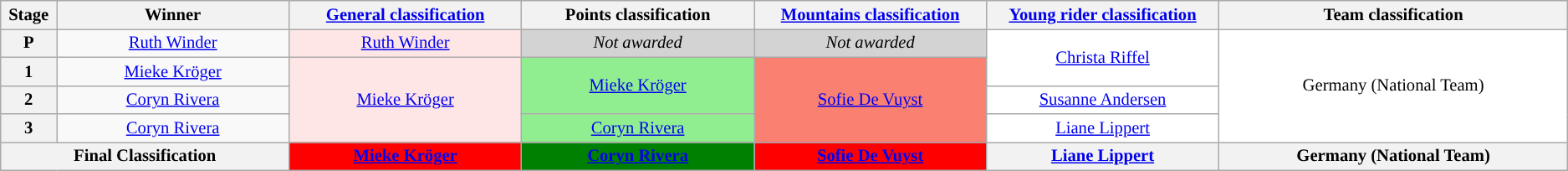<table class="wikitable" style="text-align: center; font-size:86%;">
<tr style="background-color: #efefef;">
<th width="1%">Stage</th>
<th width="10%">Winner</th>
<th scope=col width="10%"><a href='#'>General classification</a><br> </th>
<th scope=col width="10%">Points classification<br> </th>
<th scope=col width="10%"><a href='#'>Mountains classification</a><br> </th>
<th scope=col width="10%"><a href='#'>Young rider classification</a><br> </th>
<th scope=col width="15%" style="background:offwhite;">Team classification</th>
</tr>
<tr>
<th>P</th>
<td><a href='#'>Ruth Winder</a></td>
<td style="background:#FFE6E6;"><a href='#'>Ruth Winder</a></td>
<td style="background:lightgrey;"><em>Not awarded</em></td>
<td style="background:lightgrey;"><em>Not awarded</em></td>
<td style="background:white;" rowspan=2><a href='#'>Christa Riffel</a></td>
<td style="background:white;" rowspan=4>Germany (National Team)</td>
</tr>
<tr>
<th>1</th>
<td><a href='#'>Mieke Kröger</a></td>
<td style="background:#FFE6E6;" rowspan=3><a href='#'>Mieke Kröger</a></td>
<td style="background:lightgreen;" rowspan=2><a href='#'>Mieke Kröger</a></td>
<td style="background:salmon;" rowspan=3><a href='#'>Sofie De Vuyst</a></td>
</tr>
<tr>
<th>2</th>
<td><a href='#'>Coryn Rivera</a></td>
<td style="background:white;"><a href='#'>Susanne Andersen</a></td>
</tr>
<tr>
<th>3</th>
<td><a href='#'>Coryn Rivera</a></td>
<td style="background:lightgreen;"><a href='#'>Coryn Rivera</a></td>
<td style="background:white;"><a href='#'>Liane Lippert</a></td>
</tr>
<tr>
<th colspan="2"><strong>Final Classification</strong></th>
<th style="background:#f00;"><a href='#'>Mieke Kröger</a></th>
<th style="background:green;"><a href='#'>Coryn Rivera</a></th>
<th style="background:red;"><a href='#'>Sofie De Vuyst</a></th>
<th style="background:offwhite;"><a href='#'>Liane Lippert</a></th>
<th style="background:offwhite;">Germany (National Team)</th>
</tr>
</table>
